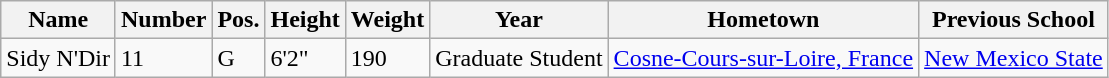<table class="wikitable sortable" border="1">
<tr>
<th>Name</th>
<th>Number</th>
<th>Pos.</th>
<th>Height</th>
<th>Weight</th>
<th>Year</th>
<th>Hometown</th>
<th class="unsortable">Previous School</th>
</tr>
<tr>
<td>Sidy N'Dir</td>
<td>11</td>
<td>G</td>
<td>6'2"</td>
<td>190</td>
<td>Graduate Student</td>
<td><a href='#'>Cosne-Cours-sur-Loire, France</a></td>
<td><a href='#'>New Mexico State</a></td>
</tr>
</table>
